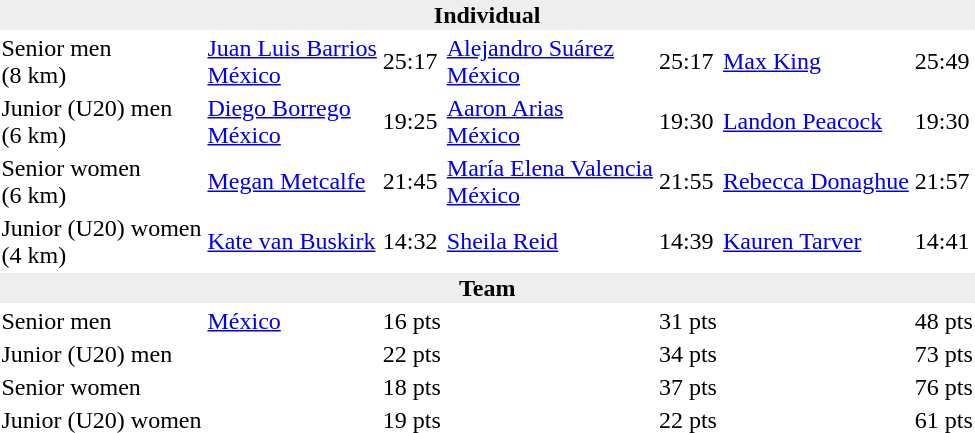<table>
<tr>
<td colspan=7 bgcolor=#eeeeee style=text-align:center;><strong>Individual</strong></td>
</tr>
<tr>
<td>Senior men<br>(8 km)</td>
<td><a href='#'>Juan Luis Barrios</a><br> <a href='#'>México</a></td>
<td>25:17</td>
<td><a href='#'>Alejandro Suárez</a><br> <a href='#'>México</a></td>
<td>25:17</td>
<td><a href='#'>Max King</a><br></td>
<td>25:49</td>
</tr>
<tr>
<td>Junior (U20) men<br>(6 km)</td>
<td><a href='#'>Diego Borrego</a><br> <a href='#'>México</a></td>
<td>19:25</td>
<td><a href='#'>Aaron Arias</a><br> <a href='#'>México</a></td>
<td>19:30</td>
<td><a href='#'>Landon Peacock</a><br></td>
<td>19:30</td>
</tr>
<tr>
<td>Senior women<br>(6 km)</td>
<td><a href='#'>Megan Metcalfe</a><br></td>
<td>21:45</td>
<td><a href='#'>María Elena Valencia</a><br> <a href='#'>México</a></td>
<td>21:55</td>
<td><a href='#'>Rebecca Donaghue</a><br></td>
<td>21:57</td>
</tr>
<tr>
<td>Junior (U20) women<br>(4 km)</td>
<td><a href='#'>Kate van Buskirk</a><br></td>
<td>14:32</td>
<td><a href='#'>Sheila Reid</a><br></td>
<td>14:39</td>
<td><a href='#'>Kauren Tarver</a><br></td>
<td>14:41</td>
</tr>
<tr>
<td colspan=7 bgcolor=#eeeeee style=text-align:center;><strong>Team</strong></td>
</tr>
<tr>
<td>Senior men</td>
<td> <a href='#'>México</a></td>
<td>16 pts</td>
<td></td>
<td>31 pts</td>
<td></td>
<td>48 pts</td>
</tr>
<tr>
<td>Junior (U20) men</td>
<td></td>
<td>22 pts</td>
<td></td>
<td>34 pts</td>
<td></td>
<td>73 pts</td>
</tr>
<tr>
<td>Senior women</td>
<td></td>
<td>18 pts</td>
<td></td>
<td>37 pts</td>
<td></td>
<td>76 pts</td>
</tr>
<tr>
<td>Junior (U20) women</td>
<td></td>
<td>19 pts</td>
<td></td>
<td>22 pts</td>
<td></td>
<td>61 pts</td>
</tr>
</table>
